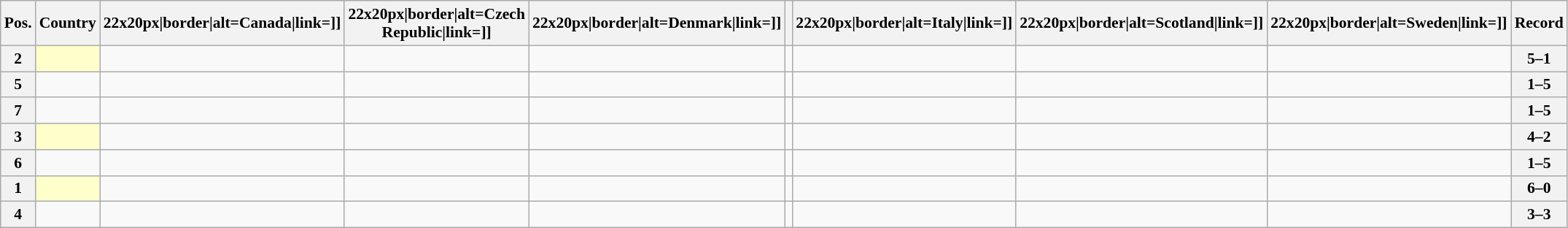<table class="wikitable sortable nowrap" style="text-align:center; font-size:0.9em;">
<tr>
<th>Pos.</th>
<th>Country</th>
<th [[Image:>22x20px|border|alt=Canada|link=]]</th>
<th [[Image:>22x20px|border|alt=Czech Republic|link=]]</th>
<th [[Image:>22x20px|border|alt=Denmark|link=]]</th>
<th></th>
<th [[Image:>22x20px|border|alt=Italy|link=]]</th>
<th [[Image:>22x20px|border|alt=Scotland|link=]]</th>
<th [[Image:>22x20px|border|alt=Sweden|link=]]</th>
<th>Record</th>
</tr>
<tr>
<th>2</th>
<td style="text-align:left; background:#ffffcc;"></td>
<td></td>
<td></td>
<td></td>
<td></td>
<td></td>
<td></td>
<td></td>
<th>5–1</th>
</tr>
<tr>
<th>5</th>
<td style="text-align:left;"></td>
<td></td>
<td></td>
<td></td>
<td></td>
<td></td>
<td></td>
<td></td>
<th>1–5</th>
</tr>
<tr>
<th>7</th>
<td style="text-align:left;"></td>
<td></td>
<td></td>
<td></td>
<td></td>
<td></td>
<td></td>
<td></td>
<th>1–5</th>
</tr>
<tr>
<th>3</th>
<td style="text-align:left; background:#ffffcc;"></td>
<td></td>
<td></td>
<td></td>
<td></td>
<td></td>
<td></td>
<td></td>
<th>4–2</th>
</tr>
<tr>
<th>6</th>
<td style="text-align:left;"></td>
<td></td>
<td></td>
<td></td>
<td></td>
<td></td>
<td></td>
<td></td>
<th>1–5</th>
</tr>
<tr>
<th>1</th>
<td style="text-align:left; background:#ffffcc;"></td>
<td></td>
<td></td>
<td></td>
<td></td>
<td></td>
<td></td>
<td></td>
<th>6–0</th>
</tr>
<tr>
<th>4</th>
<td style="text-align:left;"></td>
<td></td>
<td></td>
<td></td>
<td></td>
<td></td>
<td></td>
<td></td>
<th>3–3</th>
</tr>
</table>
